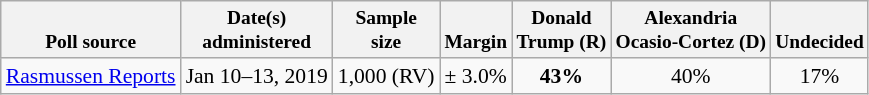<table class="wikitable sortable" style="font-size:90%;text-align:center;">
<tr valign=bottom style="font-size:90%;">
<th>Poll source</th>
<th>Date(s)<br>administered</th>
<th>Sample<br>size</th>
<th>Margin<br></th>
<th>Donald<br>Trump (R)</th>
<th>Alexandria<br>Ocasio-Cortez (D)</th>
<th>Undecided</th>
</tr>
<tr>
<td style="text-align:left;"><a href='#'>Rasmussen Reports</a></td>
<td>Jan 10–13, 2019</td>
<td>1,000 (RV)</td>
<td>± 3.0%</td>
<td><strong>43%</strong></td>
<td>40%</td>
<td>17%</td>
</tr>
</table>
